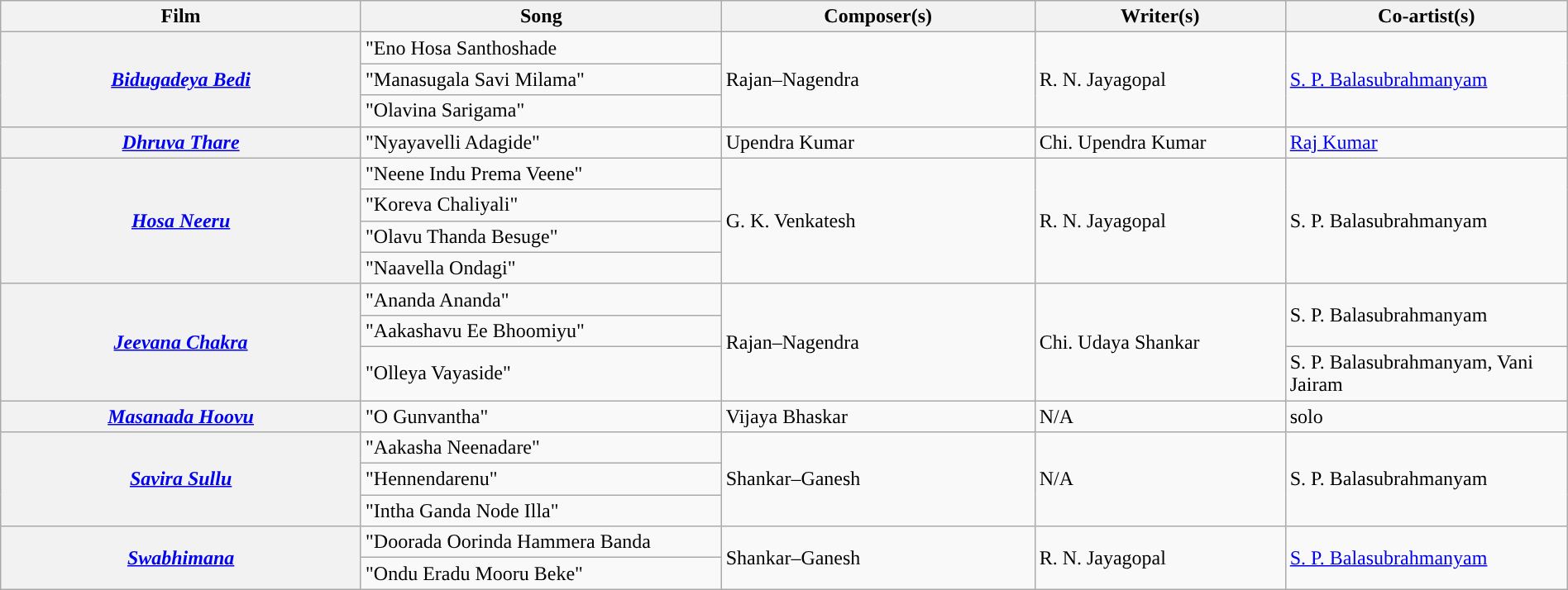<table class="wikitable plainrowheaders" width="100%" textcolor:#000;">
<tr style="background:#b0e0e66;">
<th scope="col" width=23%><strong>Film</strong></th>
<th scope="col" width=23%><strong>Song</strong></th>
<th scope="col" width=20%><strong>Composer(s)</strong></th>
<th scope="col" width=16%><strong>Writer(s)</strong></th>
<th scope="col" width=18%><strong>Co-artist(s)</strong></th>
</tr>
<tr>
<th Rowspan=3><em><a href='#'>Bidugadeya Bedi</a></em></th>
<td>"Eno Hosa Santhoshade</td>
<td rowspan=3>Rajan–Nagendra</td>
<td rowspan=3>R. N. Jayagopal</td>
<td rowspan=3><a href='#'>S. P. Balasubrahmanyam</a></td>
</tr>
<tr>
<td>"Manasugala Savi Milama"</td>
</tr>
<tr>
<td>"Olavina Sarigama"</td>
</tr>
<tr>
<th><em><a href='#'>Dhruva Thare</a></em></th>
<td>"Nyayavelli Adagide"</td>
<td>Upendra Kumar</td>
<td>Chi. Upendra Kumar</td>
<td><a href='#'>Raj Kumar</a></td>
</tr>
<tr>
<th Rowspan=4><em><a href='#'>Hosa Neeru</a></em></th>
<td>"Neene Indu Prema Veene"</td>
<td rowspan=4>G. K. Venkatesh</td>
<td Rowspan=4>R. N. Jayagopal</td>
<td rowspan=4>S. P. Balasubrahmanyam</td>
</tr>
<tr>
<td>"Koreva Chaliyali"</td>
</tr>
<tr>
<td>"Olavu Thanda Besuge"</td>
</tr>
<tr>
<td>"Naavella Ondagi"</td>
</tr>
<tr>
<th Rowspan=3><em><a href='#'>Jeevana Chakra</a></em></th>
<td>"Ananda Ananda"</td>
<td rowspan=3>Rajan–Nagendra</td>
<td Rowspan=3>Chi. Udaya Shankar</td>
<td Rowspan=2>S. P. Balasubrahmanyam</td>
</tr>
<tr>
<td>"Aakashavu Ee Bhoomiyu"</td>
</tr>
<tr>
<td>"Olleya Vayaside"</td>
<td>S. P. Balasubrahmanyam, Vani Jairam</td>
</tr>
<tr>
<th><em><a href='#'>Masanada Hoovu</a></em></th>
<td>"O Gunvantha"</td>
<td>Vijaya Bhaskar</td>
<td>N/A</td>
<td>solo</td>
</tr>
<tr>
<th Rowspan=3><em><a href='#'>Savira Sullu</a></em></th>
<td>"Aakasha Neenadare"</td>
<td rowspan=3>Shankar–Ganesh</td>
<td Rowspan=3>N/A</td>
<td rowspan=3>S. P. Balasubrahmanyam</td>
</tr>
<tr>
<td>"Hennendarenu"</td>
</tr>
<tr>
<td>"Intha Ganda Node Illa"</td>
</tr>
<tr>
<th Rowspan=2><em><a href='#'>Swabhimana</a></em></th>
<td>"Doorada Oorinda Hammera Banda</td>
<td rowspan=2>Shankar–Ganesh</td>
<td Rowspan=2>R. N. Jayagopal</td>
<td rowspan=2><a href='#'>S. P. Balasubrahmanyam</a></td>
</tr>
<tr>
<td>"Ondu Eradu Mooru Beke"</td>
</tr>
</table>
